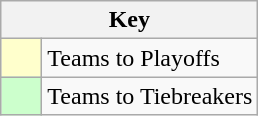<table class="wikitable" style="text-align: center;">
<tr>
<th colspan=2>Key</th>
</tr>
<tr>
<td style="background:#ffc; width:20px;"></td>
<td align=left>Teams to Playoffs</td>
</tr>
<tr>
<td style="background:#ccffcc; width:20px;"></td>
<td align=left>Teams to Tiebreakers</td>
</tr>
</table>
